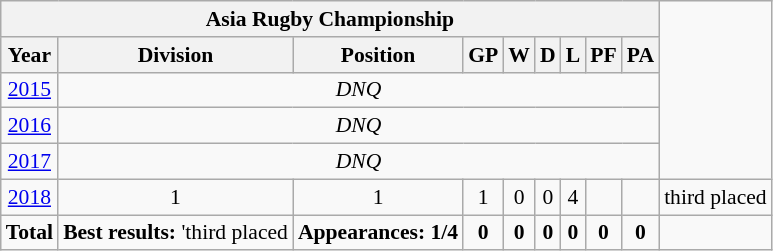<table class="wikitable" style="text-align: center;font-size:90%;">
<tr>
<th colspan=9>Asia Rugby Championship</th>
</tr>
<tr>
<th>Year</th>
<th>Division</th>
<th>Position</th>
<th>GP</th>
<th>W</th>
<th>D</th>
<th>L</th>
<th>PF</th>
<th>PA</th>
</tr>
<tr>
<td><a href='#'>2015</a></td>
<td colspan=8><em>DNQ</em></td>
</tr>
<tr>
<td><a href='#'>2016</a></td>
<td colspan=8><em>DNQ</em></td>
</tr>
<tr>
<td><a href='#'>2017</a></td>
<td colspan=8><em>DNQ</em></td>
</tr>
<tr>
<td><a href='#'>2018</a></td>
<td>1</td>
<td>1</td>
<td>1</td>
<td>0</td>
<td>0</td>
<td>4</td>
<td></td>
<td></td>
<td>third placed</td>
</tr>
<tr>
<td><strong>Total</strong></td>
<td><strong>Best results:</strong> 'third placed</td>
<td><strong>Appearances: 1/4</strong></td>
<td><strong>0</strong></td>
<td><strong>0</strong></td>
<td><strong>0</strong></td>
<td><strong>0</strong></td>
<td><strong>0</strong></td>
<td><strong>0</strong></td>
</tr>
</table>
